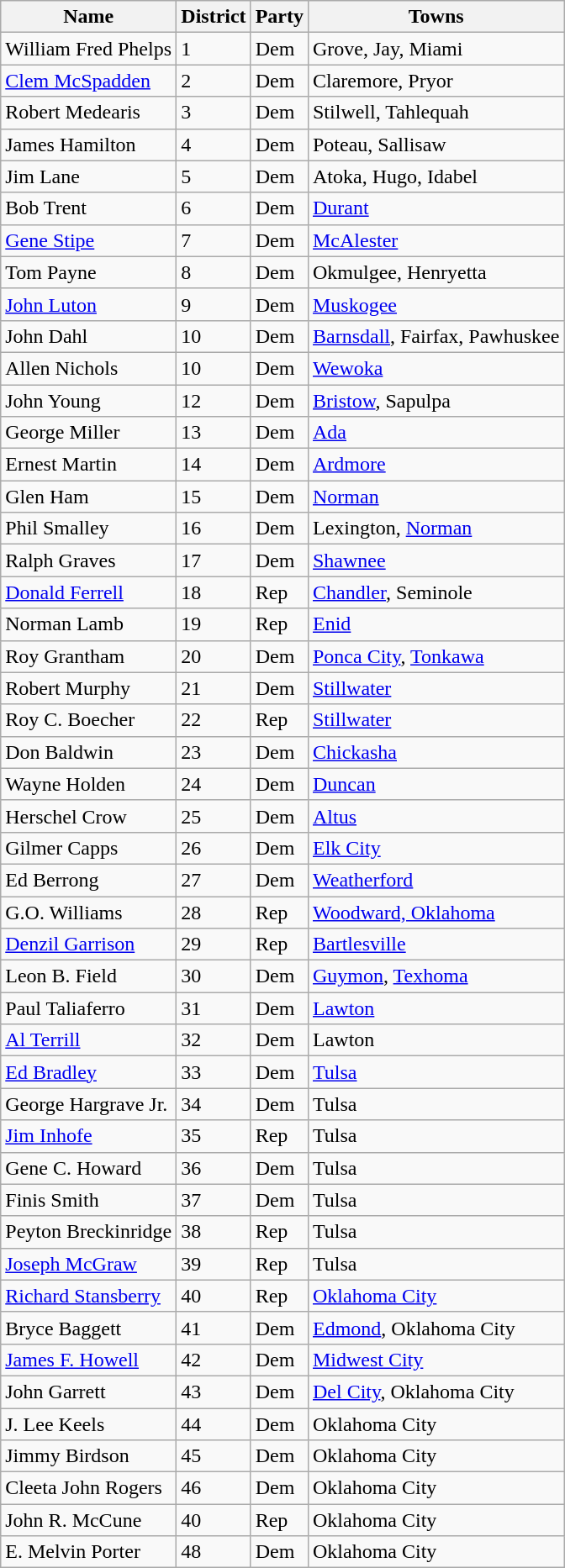<table class="wikitable sortable">
<tr>
<th>Name</th>
<th>District</th>
<th>Party</th>
<th>Towns</th>
</tr>
<tr>
<td>William Fred Phelps</td>
<td>1</td>
<td>Dem</td>
<td>Grove, Jay, Miami</td>
</tr>
<tr>
<td><a href='#'>Clem McSpadden</a></td>
<td>2</td>
<td>Dem</td>
<td>Claremore, Pryor</td>
</tr>
<tr>
<td>Robert Medearis</td>
<td>3</td>
<td>Dem</td>
<td>Stilwell, Tahlequah</td>
</tr>
<tr>
<td>James Hamilton</td>
<td>4</td>
<td>Dem</td>
<td>Poteau, Sallisaw</td>
</tr>
<tr>
<td>Jim Lane</td>
<td>5</td>
<td>Dem</td>
<td>Atoka, Hugo, Idabel</td>
</tr>
<tr>
<td>Bob Trent</td>
<td>6</td>
<td>Dem</td>
<td><a href='#'>Durant</a></td>
</tr>
<tr>
<td><a href='#'>Gene Stipe</a></td>
<td>7</td>
<td>Dem</td>
<td><a href='#'>McAlester</a></td>
</tr>
<tr>
<td>Tom Payne</td>
<td>8</td>
<td>Dem</td>
<td>Okmulgee, Henryetta</td>
</tr>
<tr>
<td><a href='#'>John Luton</a></td>
<td>9</td>
<td>Dem</td>
<td><a href='#'>Muskogee</a></td>
</tr>
<tr>
<td>John Dahl</td>
<td>10</td>
<td>Dem</td>
<td><a href='#'>Barnsdall</a>, Fairfax, Pawhuskee</td>
</tr>
<tr>
<td>Allen Nichols</td>
<td>10</td>
<td>Dem</td>
<td><a href='#'>Wewoka</a></td>
</tr>
<tr>
<td>John Young</td>
<td>12</td>
<td>Dem</td>
<td><a href='#'>Bristow</a>, Sapulpa</td>
</tr>
<tr>
<td>George Miller</td>
<td>13</td>
<td>Dem</td>
<td><a href='#'>Ada</a></td>
</tr>
<tr>
<td>Ernest Martin</td>
<td>14</td>
<td>Dem</td>
<td><a href='#'>Ardmore</a></td>
</tr>
<tr>
<td>Glen Ham</td>
<td>15</td>
<td>Dem</td>
<td><a href='#'>Norman</a></td>
</tr>
<tr>
<td>Phil Smalley</td>
<td>16</td>
<td>Dem</td>
<td>Lexington, <a href='#'>Norman</a></td>
</tr>
<tr>
<td>Ralph Graves</td>
<td>17</td>
<td>Dem</td>
<td><a href='#'>Shawnee</a></td>
</tr>
<tr>
<td><a href='#'>Donald Ferrell</a></td>
<td>18</td>
<td>Rep</td>
<td><a href='#'>Chandler</a>, Seminole</td>
</tr>
<tr>
<td>Norman Lamb</td>
<td>19</td>
<td>Rep</td>
<td><a href='#'>Enid</a></td>
</tr>
<tr>
<td>Roy Grantham</td>
<td>20</td>
<td>Dem</td>
<td><a href='#'>Ponca City</a>, <a href='#'>Tonkawa</a></td>
</tr>
<tr>
<td>Robert Murphy</td>
<td>21</td>
<td>Dem</td>
<td><a href='#'>Stillwater</a></td>
</tr>
<tr>
<td>Roy C. Boecher</td>
<td>22</td>
<td>Rep</td>
<td><a href='#'>Stillwater</a></td>
</tr>
<tr>
<td>Don Baldwin</td>
<td>23</td>
<td>Dem</td>
<td><a href='#'>Chickasha</a></td>
</tr>
<tr>
<td>Wayne Holden</td>
<td>24</td>
<td>Dem</td>
<td><a href='#'>Duncan</a></td>
</tr>
<tr>
<td>Herschel Crow</td>
<td>25</td>
<td>Dem</td>
<td><a href='#'>Altus</a></td>
</tr>
<tr>
<td>Gilmer Capps</td>
<td>26</td>
<td>Dem</td>
<td><a href='#'>Elk City</a></td>
</tr>
<tr>
<td>Ed Berrong</td>
<td>27</td>
<td>Dem</td>
<td><a href='#'>Weatherford</a></td>
</tr>
<tr>
<td>G.O. Williams</td>
<td>28</td>
<td>Rep</td>
<td><a href='#'>Woodward, Oklahoma</a></td>
</tr>
<tr>
<td><a href='#'>Denzil Garrison</a></td>
<td>29</td>
<td>Rep</td>
<td><a href='#'>Bartlesville</a></td>
</tr>
<tr>
<td>Leon B. Field</td>
<td>30</td>
<td>Dem</td>
<td><a href='#'>Guymon</a>, <a href='#'>Texhoma</a></td>
</tr>
<tr>
<td>Paul Taliaferro</td>
<td>31</td>
<td>Dem</td>
<td><a href='#'>Lawton</a></td>
</tr>
<tr>
<td><a href='#'>Al Terrill</a></td>
<td>32</td>
<td>Dem</td>
<td>Lawton</td>
</tr>
<tr>
<td><a href='#'>Ed Bradley</a></td>
<td>33</td>
<td>Dem</td>
<td><a href='#'>Tulsa</a></td>
</tr>
<tr>
<td>George Hargrave Jr.</td>
<td>34</td>
<td>Dem</td>
<td>Tulsa</td>
</tr>
<tr>
<td><a href='#'>Jim Inhofe</a></td>
<td>35</td>
<td>Rep</td>
<td>Tulsa</td>
</tr>
<tr>
<td>Gene C. Howard</td>
<td>36</td>
<td>Dem</td>
<td>Tulsa</td>
</tr>
<tr>
<td>Finis Smith</td>
<td>37</td>
<td>Dem</td>
<td>Tulsa</td>
</tr>
<tr>
<td>Peyton Breckinridge</td>
<td>38</td>
<td>Rep</td>
<td>Tulsa</td>
</tr>
<tr>
<td><a href='#'>Joseph McGraw</a></td>
<td>39</td>
<td>Rep</td>
<td>Tulsa</td>
</tr>
<tr>
<td><a href='#'>Richard Stansberry</a></td>
<td>40</td>
<td>Rep</td>
<td><a href='#'>Oklahoma City</a></td>
</tr>
<tr>
<td>Bryce Baggett</td>
<td>41</td>
<td>Dem</td>
<td><a href='#'>Edmond</a>, Oklahoma City</td>
</tr>
<tr>
<td><a href='#'>James F. Howell</a></td>
<td>42</td>
<td>Dem</td>
<td><a href='#'>Midwest City</a></td>
</tr>
<tr>
<td>John Garrett</td>
<td>43</td>
<td>Dem</td>
<td><a href='#'>Del City</a>, Oklahoma City</td>
</tr>
<tr>
<td>J. Lee Keels</td>
<td>44</td>
<td>Dem</td>
<td>Oklahoma City</td>
</tr>
<tr>
<td>Jimmy Birdson</td>
<td>45</td>
<td>Dem</td>
<td>Oklahoma City</td>
</tr>
<tr>
<td>Cleeta John Rogers</td>
<td>46</td>
<td>Dem</td>
<td>Oklahoma City</td>
</tr>
<tr>
<td>John R. McCune</td>
<td>40</td>
<td>Rep</td>
<td>Oklahoma City</td>
</tr>
<tr>
<td>E. Melvin Porter</td>
<td>48</td>
<td>Dem</td>
<td>Oklahoma City</td>
</tr>
</table>
